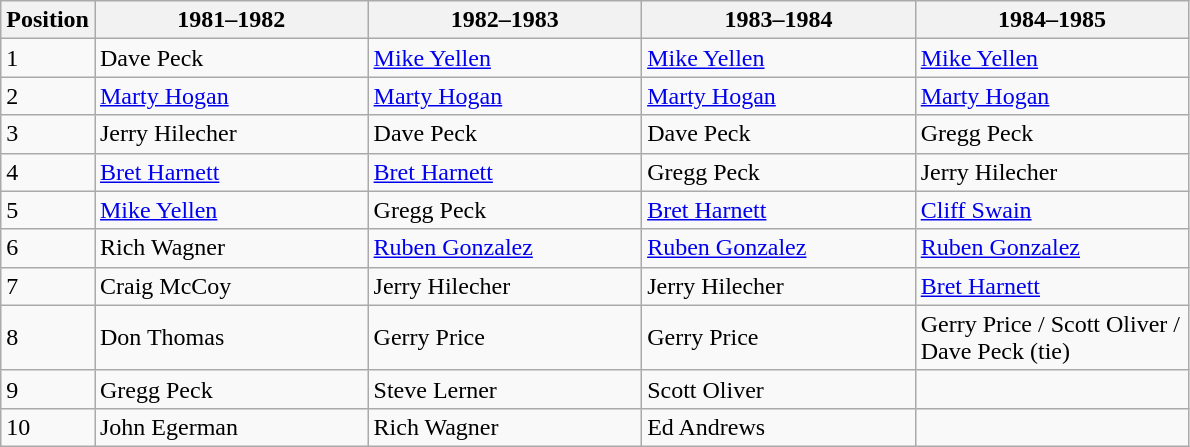<table class="wikitable" border="1">
<tr>
<th>Position</th>
<th width="175">1981–1982</th>
<th width="175">1982–1983</th>
<th width="175">1983–1984</th>
<th width="175">1984–1985</th>
</tr>
<tr>
<td>1</td>
<td> Dave Peck</td>
<td> <a href='#'>Mike Yellen</a></td>
<td> <a href='#'>Mike Yellen</a></td>
<td> <a href='#'>Mike Yellen</a></td>
</tr>
<tr>
<td>2</td>
<td> <a href='#'>Marty Hogan</a></td>
<td> <a href='#'>Marty Hogan</a></td>
<td> <a href='#'>Marty Hogan</a></td>
<td> <a href='#'>Marty Hogan</a></td>
</tr>
<tr>
<td>3</td>
<td> Jerry Hilecher</td>
<td> Dave Peck</td>
<td> Dave Peck</td>
<td> Gregg Peck</td>
</tr>
<tr>
<td>4</td>
<td> <a href='#'>Bret Harnett</a></td>
<td> <a href='#'>Bret Harnett</a></td>
<td> Gregg Peck</td>
<td> Jerry Hilecher</td>
</tr>
<tr>
<td>5</td>
<td> <a href='#'>Mike Yellen</a></td>
<td> Gregg Peck</td>
<td> <a href='#'>Bret Harnett</a></td>
<td> <a href='#'>Cliff Swain</a></td>
</tr>
<tr>
<td>6</td>
<td> Rich Wagner</td>
<td> <a href='#'>Ruben Gonzalez</a></td>
<td> <a href='#'>Ruben Gonzalez</a></td>
<td> <a href='#'>Ruben Gonzalez</a></td>
</tr>
<tr>
<td>7</td>
<td> Craig McCoy</td>
<td> Jerry Hilecher</td>
<td> Jerry Hilecher</td>
<td> <a href='#'>Bret Harnett</a></td>
</tr>
<tr>
<td>8</td>
<td> Don Thomas</td>
<td> Gerry Price</td>
<td> Gerry Price</td>
<td> Gerry Price / Scott Oliver / Dave Peck (tie)</td>
</tr>
<tr>
<td>9</td>
<td> Gregg Peck</td>
<td> Steve Lerner</td>
<td> Scott Oliver</td>
<td></td>
</tr>
<tr>
<td>10</td>
<td> John Egerman</td>
<td> Rich Wagner</td>
<td> Ed Andrews</td>
<td></td>
</tr>
</table>
